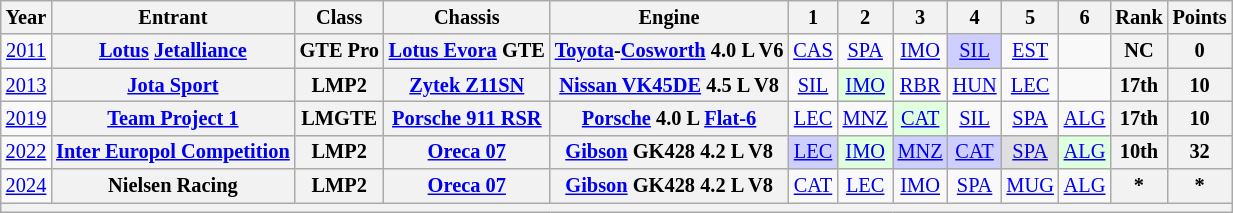<table class="wikitable" style="text-align:center; font-size:85%">
<tr>
<th>Year</th>
<th>Entrant</th>
<th>Class</th>
<th>Chassis</th>
<th>Engine</th>
<th>1</th>
<th>2</th>
<th>3</th>
<th>4</th>
<th>5</th>
<th>6</th>
<th>Rank</th>
<th>Points</th>
</tr>
<tr>
<td><a href='#'>2011</a></td>
<th nowrap><a href='#'>Lotus</a> <a href='#'>Jetalliance</a></th>
<th nowrap>GTE Pro</th>
<th nowrap><a href='#'>Lotus Evora</a> GTE</th>
<th nowrap><a href='#'>Toyota</a>-<a href='#'>Cosworth</a> 4.0 L V6</th>
<td><a href='#'>CAS</a></td>
<td><a href='#'>SPA</a></td>
<td><a href='#'>IMO</a></td>
<td style="background:#CFCFFF;"><a href='#'>SIL</a><br></td>
<td><a href='#'>EST</a></td>
<td></td>
<th>NC</th>
<th>0</th>
</tr>
<tr>
<td><a href='#'>2013</a></td>
<th nowrap><a href='#'>Jota Sport</a></th>
<th>LMP2</th>
<th nowrap><a href='#'>Zytek Z11SN</a></th>
<th nowrap><a href='#'>Nissan VK45DE</a> 4.5 L V8</th>
<td><a href='#'>SIL</a></td>
<td style="background:#DFFFDF;"><a href='#'>IMO</a><br></td>
<td><a href='#'>RBR</a></td>
<td><a href='#'>HUN</a></td>
<td><a href='#'>LEC</a></td>
<td></td>
<th>17th</th>
<th>10</th>
</tr>
<tr>
<td><a href='#'>2019</a></td>
<th nowrap><a href='#'>Team Project 1</a></th>
<th>LMGTE</th>
<th nowrap><a href='#'>Porsche 911 RSR</a></th>
<th nowrap><a href='#'>Porsche</a> 4.0 L <a href='#'>Flat-6</a></th>
<td><a href='#'>LEC</a></td>
<td><a href='#'>MNZ</a></td>
<td style="background:#DFFFDF;"><a href='#'>CAT</a><br></td>
<td><a href='#'>SIL</a></td>
<td><a href='#'>SPA</a></td>
<td><a href='#'>ALG</a></td>
<th>17th</th>
<th>10</th>
</tr>
<tr>
<td><a href='#'>2022</a></td>
<th nowrap><a href='#'>Inter Europol Competition</a></th>
<th>LMP2</th>
<th nowrap><a href='#'>Oreca 07</a></th>
<th nowrap><a href='#'>Gibson</a> GK428 4.2 L V8</th>
<td style="background:#CFCFFF;"><a href='#'>LEC</a><br></td>
<td style="background:#DFFFDF;"><a href='#'>IMO</a><br></td>
<td style="background:#CFCFFF;"><a href='#'>MNZ</a><br></td>
<td style="background:#CFCFFF;"><a href='#'>CAT</a><br></td>
<td style="background:#DFDFDF;"><a href='#'>SPA</a><br></td>
<td style="background:#DFFFDF;"><a href='#'>ALG</a><br></td>
<th>10th</th>
<th>32</th>
</tr>
<tr>
<td><a href='#'>2024</a></td>
<th nowrap>Nielsen Racing</th>
<th>LMP2</th>
<th nowrap><a href='#'>Oreca 07</a></th>
<th nowrap><a href='#'>Gibson</a> GK428 4.2 L V8</th>
<td style="background:#;"><a href='#'>CAT</a></td>
<td style="background:#;"><a href='#'>LEC</a></td>
<td style="background:#;"><a href='#'>IMO</a></td>
<td style="background:#;"><a href='#'>SPA</a></td>
<td style="background:#;"><a href='#'>MUG</a></td>
<td style="background:#;"><a href='#'>ALG</a></td>
<th>*</th>
<th>*</th>
</tr>
<tr>
<th colspan="13"></th>
</tr>
</table>
